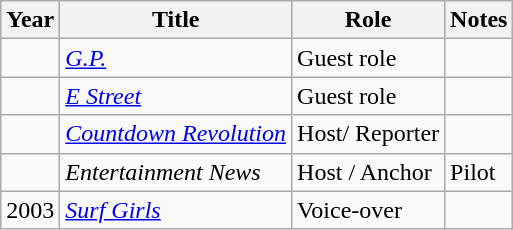<table class=wikitable>
<tr>
<th>Year</th>
<th>Title</th>
<th>Role</th>
<th>Notes</th>
</tr>
<tr>
<td></td>
<td><em><a href='#'>G.P.</a></em></td>
<td>Guest role</td>
<td></td>
</tr>
<tr>
<td></td>
<td><em><a href='#'>E Street</a></em></td>
<td>Guest role</td>
<td></td>
</tr>
<tr>
<td></td>
<td><em><a href='#'>Countdown Revolution</a></em></td>
<td>Host/ Reporter</td>
<td></td>
</tr>
<tr>
<td></td>
<td><em>Entertainment News</em></td>
<td>Host / Anchor</td>
<td>Pilot</td>
</tr>
<tr>
<td>2003</td>
<td><em><a href='#'>Surf Girls</a></em></td>
<td>Voice-over</td>
<td></td>
</tr>
</table>
